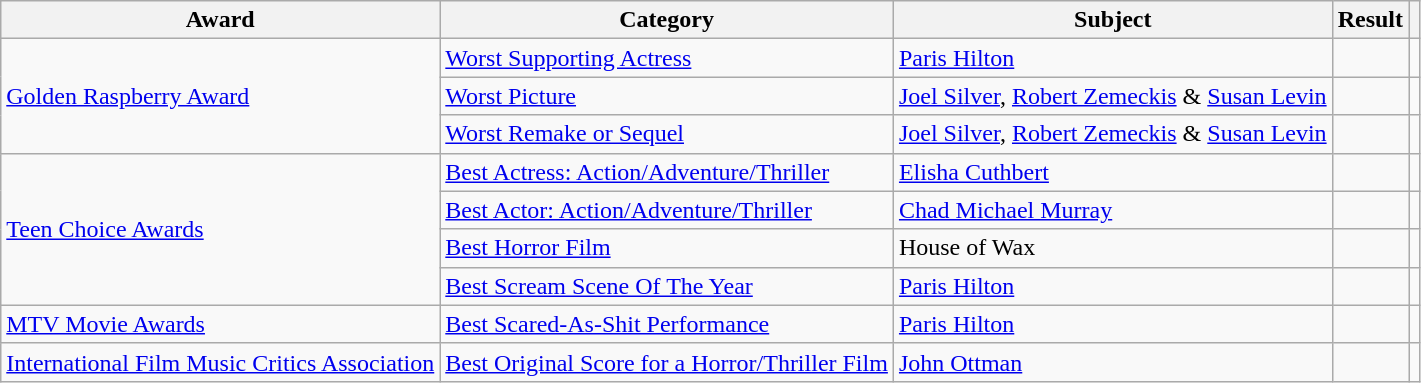<table class="wikitable">
<tr>
<th>Award</th>
<th>Category</th>
<th>Subject</th>
<th>Result</th>
<th></th>
</tr>
<tr>
<td rowspan=3><a href='#'>Golden Raspberry Award</a></td>
<td><a href='#'>Worst Supporting Actress</a></td>
<td><a href='#'>Paris Hilton</a></td>
<td></td>
<td></td>
</tr>
<tr>
<td><a href='#'>Worst Picture</a></td>
<td><a href='#'>Joel Silver</a>, <a href='#'>Robert Zemeckis</a> & <a href='#'>Susan Levin</a></td>
<td></td>
<td></td>
</tr>
<tr>
<td><a href='#'>Worst Remake or Sequel</a></td>
<td><a href='#'>Joel Silver</a>, <a href='#'>Robert Zemeckis</a> & <a href='#'>Susan Levin</a></td>
<td></td>
<td></td>
</tr>
<tr>
<td rowspan=4><a href='#'>Teen Choice Awards</a></td>
<td><a href='#'>Best Actress: Action/Adventure/Thriller</a></td>
<td><a href='#'>Elisha Cuthbert</a></td>
<td></td>
<td></td>
</tr>
<tr>
<td><a href='#'>Best Actor: Action/Adventure/Thriller</a></td>
<td><a href='#'>Chad Michael Murray</a></td>
<td></td>
<td></td>
</tr>
<tr>
<td><a href='#'>Best Horror Film</a></td>
<td>House of Wax</td>
<td></td>
<td></td>
</tr>
<tr>
<td><a href='#'>Best Scream Scene Of The Year</a></td>
<td><a href='#'>Paris Hilton</a></td>
<td></td>
<td></td>
</tr>
<tr>
<td rowspan=1><a href='#'>MTV Movie Awards</a></td>
<td><a href='#'>Best Scared-As-Shit Performance</a></td>
<td><a href='#'>Paris Hilton</a></td>
<td></td>
<td></td>
</tr>
<tr>
<td rowspan=1><a href='#'>International Film Music Critics Association</a></td>
<td><a href='#'>Best Original Score for a Horror/Thriller Film</a></td>
<td><a href='#'>John Ottman</a></td>
<td></td>
<td></td>
</tr>
</table>
